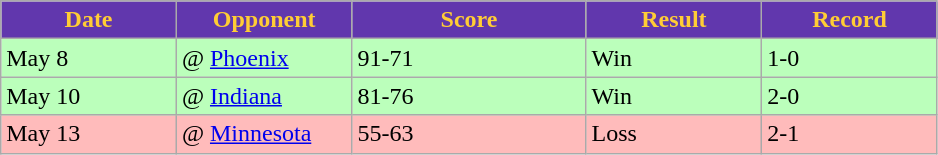<table class="wikitable sortable sortable">
<tr>
<th style="background:#6137ad; color:#ffcd35; width:15%;">Date</th>
<th style="background:#6137ad; color:#ffcd35; width:15%;">Opponent</th>
<th style="background:#6137ad; color:#ffcd35; width:20%;">Score</th>
<th style="background:#6137ad; color:#ffcd35; width:15%;">Result</th>
<th style="background:#6137ad; color:#ffcd35; width:15%;">Record</th>
</tr>
<tr style="background:#bfb;">
<td>May 8</td>
<td>@ <a href='#'>Phoenix</a></td>
<td>91-71</td>
<td>Win</td>
<td>1-0</td>
</tr>
<tr style="background:#bfb;">
<td>May 10</td>
<td>@ <a href='#'>Indiana</a></td>
<td>81-76</td>
<td>Win</td>
<td>2-0</td>
</tr>
<tr style="background:#fbb;">
<td>May 13</td>
<td>@ <a href='#'>Minnesota</a></td>
<td>55-63</td>
<td>Loss</td>
<td>2-1</td>
</tr>
</table>
